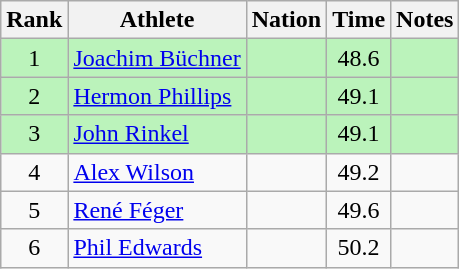<table class="wikitable sortable" style="text-align:center">
<tr>
<th>Rank</th>
<th>Athlete</th>
<th>Nation</th>
<th>Time</th>
<th>Notes</th>
</tr>
<tr bgcolor=bbf3bb>
<td>1</td>
<td align=left><a href='#'>Joachim Büchner</a></td>
<td align=left></td>
<td>48.6</td>
<td></td>
</tr>
<tr bgcolor=bbf3bb>
<td>2</td>
<td align=left><a href='#'>Hermon Phillips</a></td>
<td align=left></td>
<td>49.1</td>
<td></td>
</tr>
<tr bgcolor=bbf3bb>
<td>3</td>
<td align=left><a href='#'>John Rinkel</a></td>
<td align=left></td>
<td>49.1</td>
<td></td>
</tr>
<tr>
<td>4</td>
<td align=left><a href='#'>Alex Wilson</a></td>
<td align=left></td>
<td>49.2</td>
<td></td>
</tr>
<tr>
<td>5</td>
<td align=left><a href='#'>René Féger</a></td>
<td align=left></td>
<td>49.6</td>
<td></td>
</tr>
<tr>
<td>6</td>
<td align=left><a href='#'>Phil Edwards</a></td>
<td align=left></td>
<td>50.2</td>
<td></td>
</tr>
</table>
